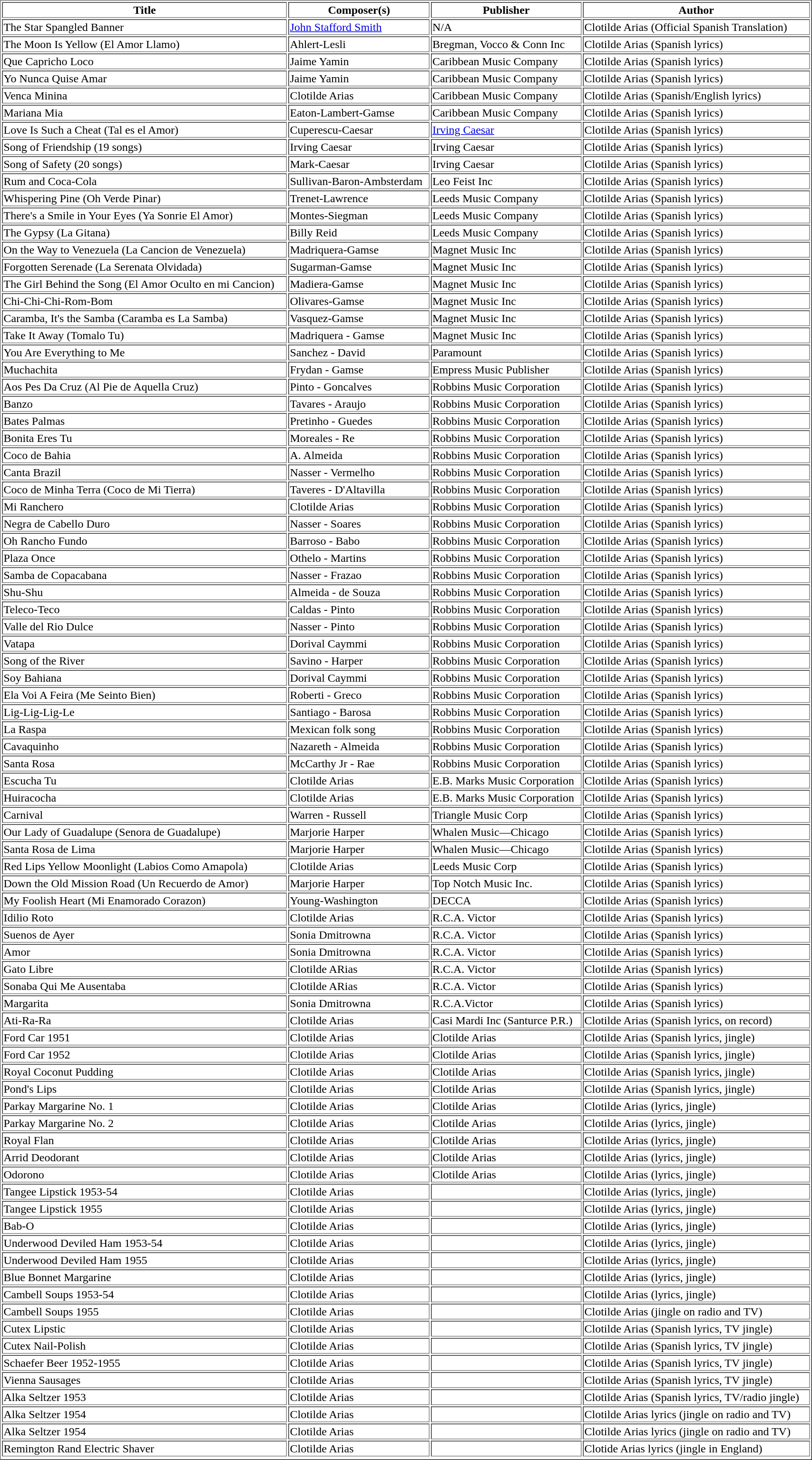<table border="1" style="width: 90%">
<tr>
<th>Title</th>
<th>Composer(s)</th>
<th>Publisher</th>
<th>Author</th>
</tr>
<tr>
<td>The Star Spangled Banner</td>
<td><a href='#'>John Stafford Smith</a></td>
<td>N/A</td>
<td>Clotilde Arias (Official Spanish Translation)</td>
</tr>
<tr>
<td>The Moon Is Yellow (El Amor Llamo)</td>
<td>Ahlert-Lesli</td>
<td>Bregman, Vocco & Conn Inc</td>
<td>Clotilde Arias (Spanish lyrics)</td>
</tr>
<tr>
<td>Que Capricho Loco</td>
<td>Jaime Yamin</td>
<td>Caribbean Music Company</td>
<td>Clotilde Arias (Spanish lyrics)</td>
</tr>
<tr>
<td>Yo Nunca Quise Amar</td>
<td>Jaime Yamin</td>
<td>Caribbean Music Company</td>
<td>Clotilde Arias (Spanish lyrics)</td>
</tr>
<tr>
<td>Venca Minina</td>
<td>Clotilde Arias</td>
<td>Caribbean Music Company</td>
<td>Clotilde Arias (Spanish/English lyrics)</td>
</tr>
<tr>
<td>Mariana Mia</td>
<td>Eaton-Lambert-Gamse</td>
<td>Caribbean Music Company</td>
<td>Clotilde Arias (Spanish lyrics)</td>
</tr>
<tr>
<td>Love Is Such a Cheat (Tal es el Amor)</td>
<td>Cuperescu-Caesar</td>
<td><a href='#'>Irving Caesar</a></td>
<td>Clotilde Arias (Spanish lyrics)</td>
</tr>
<tr>
<td>Song of Friendship (19 songs)</td>
<td>Irving Caesar</td>
<td>Irving Caesar</td>
<td>Clotilde Arias (Spanish lyrics)</td>
</tr>
<tr>
<td>Song of Safety (20 songs)</td>
<td>Mark-Caesar</td>
<td>Irving Caesar</td>
<td>Clotilde Arias (Spanish lyrics)</td>
</tr>
<tr>
<td>Rum and Coca-Cola</td>
<td>Sullivan-Baron-Ambsterdam</td>
<td>Leo Feist Inc</td>
<td>Clotilde Arias (Spanish lyrics)</td>
</tr>
<tr>
<td>Whispering Pine (Oh Verde Pinar)</td>
<td>Trenet-Lawrence</td>
<td>Leeds Music Company</td>
<td>Clotilde Arias (Spanish lyrics)</td>
</tr>
<tr>
<td>There's a Smile in Your Eyes (Ya Sonrie El Amor)</td>
<td>Montes-Siegman</td>
<td>Leeds Music Company</td>
<td>Clotilde Arias (Spanish lyrics)</td>
</tr>
<tr>
<td>The Gypsy (La Gitana)</td>
<td>Billy Reid</td>
<td>Leeds Music Company</td>
<td>Clotilde Arias (Spanish lyrics)</td>
</tr>
<tr>
<td>On the Way to Venezuela (La Cancion de Venezuela)</td>
<td>Madriquera-Gamse</td>
<td>Magnet Music Inc</td>
<td>Clotilde Arias (Spanish lyrics)</td>
</tr>
<tr>
<td>Forgotten Serenade (La Serenata Olvidada)</td>
<td>Sugarman-Gamse</td>
<td>Magnet Music Inc</td>
<td>Clotilde Arias (Spanish lyrics)</td>
</tr>
<tr>
<td>The Girl Behind the Song (El Amor Oculto en mi Cancion)</td>
<td>Madiera-Gamse</td>
<td>Magnet Music Inc</td>
<td>Clotilde Arias (Spanish lyrics)</td>
</tr>
<tr>
<td>Chi-Chi-Chi-Rom-Bom</td>
<td>Olivares-Gamse</td>
<td>Magnet Music Inc</td>
<td>Clotilde Arias (Spanish lyrics)</td>
</tr>
<tr>
<td>Caramba, It's the Samba (Caramba es La Samba)</td>
<td>Vasquez-Gamse</td>
<td>Magnet Music Inc</td>
<td>Clotilde Arias (Spanish lyrics)</td>
</tr>
<tr>
<td>Take It Away (Tomalo Tu)</td>
<td>Madriquera - Gamse</td>
<td>Magnet Music Inc</td>
<td>Clotilde Arias (Spanish lyrics)</td>
</tr>
<tr>
<td>You Are Everything to Me</td>
<td>Sanchez - David</td>
<td>Paramount</td>
<td>Clotilde Arias (Spanish lyrics)</td>
</tr>
<tr>
<td>Muchachita</td>
<td>Frydan - Gamse</td>
<td>Empress Music Publisher</td>
<td>Clotilde Arias (Spanish lyrics)</td>
</tr>
<tr>
<td>Aos Pes Da Cruz (Al Pie de Aquella Cruz)</td>
<td>Pinto - Goncalves</td>
<td>Robbins Music Corporation</td>
<td>Clotilde Arias (Spanish lyrics)</td>
</tr>
<tr>
<td>Banzo</td>
<td>Tavares - Araujo</td>
<td>Robbins Music Corporation</td>
<td>Clotilde Arias (Spanish lyrics)</td>
</tr>
<tr>
<td>Bates Palmas</td>
<td>Pretinho - Guedes</td>
<td>Robbins Music Corporation</td>
<td>Clotilde Arias (Spanish lyrics)</td>
</tr>
<tr>
<td>Bonita Eres Tu</td>
<td>Moreales - Re</td>
<td>Robbins Music Corporation</td>
<td>Clotilde Arias (Spanish lyrics)</td>
</tr>
<tr>
<td>Coco de Bahia</td>
<td>A. Almeida</td>
<td>Robbins Music Corporation</td>
<td>Clotilde Arias (Spanish lyrics)</td>
</tr>
<tr>
<td>Canta Brazil</td>
<td>Nasser - Vermelho</td>
<td>Robbins Music Corporation</td>
<td>Clotilde Arias (Spanish lyrics)</td>
</tr>
<tr>
<td>Coco de Minha Terra (Coco de Mi Tierra)</td>
<td>Taveres - D'Altavilla</td>
<td>Robbins Music Corporation</td>
<td>Clotilde Arias (Spanish lyrics)</td>
</tr>
<tr>
<td>Mi Ranchero</td>
<td>Clotilde Arias</td>
<td>Robbins Music Corporation</td>
<td>Clotilde Arias (Spanish lyrics)</td>
</tr>
<tr>
<td>Negra de Cabello Duro</td>
<td>Nasser - Soares</td>
<td>Robbins Music Corporation</td>
<td>Clotilde Arias (Spanish lyrics)</td>
</tr>
<tr>
<td>Oh Rancho Fundo</td>
<td>Barroso - Babo</td>
<td>Robbins Music Corporation</td>
<td>Clotilde Arias (Spanish lyrics)</td>
</tr>
<tr>
<td>Plaza Once</td>
<td>Othelo - Martins</td>
<td>Robbins Music Corporation</td>
<td>Clotilde Arias (Spanish lyrics)</td>
</tr>
<tr>
<td>Samba de Copacabana</td>
<td>Nasser - Frazao</td>
<td>Robbins Music Corporation</td>
<td>Clotilde Arias (Spanish lyrics)</td>
</tr>
<tr>
<td>Shu-Shu</td>
<td>Almeida - de Souza</td>
<td>Robbins Music Corporation</td>
<td>Clotilde Arias (Spanish lyrics)</td>
</tr>
<tr>
<td>Teleco-Teco</td>
<td>Caldas - Pinto</td>
<td>Robbins Music Corporation</td>
<td>Clotilde Arias (Spanish lyrics)</td>
</tr>
<tr>
<td>Valle del Rio Dulce</td>
<td>Nasser - Pinto</td>
<td>Robbins Music Corporation</td>
<td>Clotilde Arias (Spanish lyrics)</td>
</tr>
<tr>
<td>Vatapa</td>
<td>Dorival Caymmi</td>
<td>Robbins Music Corporation</td>
<td>Clotilde Arias (Spanish lyrics)</td>
</tr>
<tr>
<td>Song of the River</td>
<td>Savino - Harper</td>
<td>Robbins Music Corporation</td>
<td>Clotilde Arias (Spanish lyrics)</td>
</tr>
<tr>
<td>Soy Bahiana</td>
<td>Dorival Caymmi</td>
<td>Robbins Music Corporation</td>
<td>Clotilde Arias (Spanish lyrics)</td>
</tr>
<tr>
<td>Ela Voi A Feira (Me Seinto Bien)</td>
<td>Roberti - Greco</td>
<td>Robbins Music Corporation</td>
<td>Clotilde Arias (Spanish lyrics)</td>
</tr>
<tr>
<td>Lig-Lig-Lig-Le</td>
<td>Santiago - Barosa</td>
<td>Robbins Music Corporation</td>
<td>Clotilde Arias (Spanish lyrics)</td>
</tr>
<tr>
<td>La Raspa</td>
<td>Mexican folk song</td>
<td>Robbins Music Corporation</td>
<td>Clotilde Arias (Spanish lyrics)</td>
</tr>
<tr>
<td>Cavaquinho</td>
<td>Nazareth - Almeida</td>
<td>Robbins Music Corporation</td>
<td>Clotilde Arias (Spanish lyrics)</td>
</tr>
<tr>
<td>Santa Rosa</td>
<td>McCarthy Jr - Rae</td>
<td>Robbins Music Corporation</td>
<td>Clotilde Arias (Spanish lyrics)</td>
</tr>
<tr>
<td>Escucha Tu</td>
<td>Clotilde Arias</td>
<td>E.B. Marks Music Corporation</td>
<td>Clotilde Arias (Spanish lyrics)</td>
</tr>
<tr>
<td>Huiracocha</td>
<td>Clotilde Arias</td>
<td>E.B. Marks Music Corporation</td>
<td>Clotilde Arias (Spanish lyrics)</td>
</tr>
<tr>
<td>Carnival</td>
<td>Warren - Russell</td>
<td>Triangle Music Corp</td>
<td>Clotilde Arias (Spanish lyrics)</td>
</tr>
<tr>
<td>Our Lady of Guadalupe (Senora de Guadalupe)</td>
<td>Marjorie Harper</td>
<td>Whalen Music—Chicago</td>
<td>Clotilde Arias (Spanish lyrics)</td>
</tr>
<tr>
<td>Santa Rosa de Lima</td>
<td>Marjorie Harper</td>
<td>Whalen Music—Chicago</td>
<td>Clotilde Arias (Spanish lyrics)</td>
</tr>
<tr>
<td>Red Lips Yellow Moonlight (Labios Como Amapola)</td>
<td>Clotilde Arias</td>
<td>Leeds Music Corp</td>
<td>Clotilde Arias (Spanish lyrics)</td>
</tr>
<tr>
<td>Down the Old Mission Road (Un Recuerdo de Amor)</td>
<td>Marjorie Harper</td>
<td>Top Notch Music Inc.</td>
<td>Clotilde Arias (Spanish lyrics)</td>
</tr>
<tr>
<td>My Foolish Heart (Mi Enamorado Corazon)</td>
<td>Young-Washington</td>
<td>DECCA</td>
<td>Clotilde Arias (Spanish lyrics)</td>
</tr>
<tr>
<td>Idilio Roto</td>
<td>Clotilde Arias</td>
<td>R.C.A. Victor</td>
<td>Clotilde Arias (Spanish lyrics)</td>
</tr>
<tr>
<td>Suenos de Ayer</td>
<td>Sonia Dmitrowna</td>
<td>R.C.A. Victor</td>
<td>Clotilde Arias (Spanish lyrics)</td>
</tr>
<tr>
<td>Amor</td>
<td>Sonia Dmitrowna</td>
<td>R.C.A. Victor</td>
<td>Clotilde Arias (Spanish lyrics)</td>
</tr>
<tr>
<td>Gato Libre</td>
<td>Clotilde ARias</td>
<td>R.C.A. Victor</td>
<td>Clotilde Arias (Spanish lyrics)</td>
</tr>
<tr>
<td>Sonaba Qui Me Ausentaba</td>
<td>Clotilde ARias</td>
<td>R.C.A. Victor</td>
<td>Clotilde Arias (Spanish lyrics)</td>
</tr>
<tr>
<td>Margarita</td>
<td>Sonia Dmitrowna</td>
<td>R.C.A.Victor</td>
<td>Clotilde Arias (Spanish lyrics)</td>
</tr>
<tr>
<td>Ati-Ra-Ra</td>
<td>Clotilde Arias</td>
<td>Casi Mardi Inc (Santurce P.R.)</td>
<td>Clotilde Arias (Spanish lyrics, on record)</td>
</tr>
<tr>
<td>Ford Car 1951</td>
<td>Clotilde Arias</td>
<td>Clotilde Arias</td>
<td>Clotilde Arias (Spanish lyrics, jingle)</td>
</tr>
<tr>
<td>Ford Car 1952</td>
<td>Clotilde Arias</td>
<td>Clotilde Arias</td>
<td>Clotilde Arias (Spanish lyrics, jingle)</td>
</tr>
<tr>
<td>Royal Coconut Pudding</td>
<td>Clotilde Arias</td>
<td>Clotilde Arias</td>
<td>Clotilde Arias (Spanish lyrics, jingle)</td>
</tr>
<tr>
<td>Pond's Lips</td>
<td>Clotilde Arias</td>
<td>Clotilde Arias</td>
<td>Clotilde Arias (Spanish lyrics, jingle)</td>
</tr>
<tr>
<td>Parkay Margarine No. 1</td>
<td>Clotilde Arias</td>
<td>Clotilde Arias</td>
<td>Clotilde Arias (lyrics, jingle)</td>
</tr>
<tr>
<td>Parkay Margarine No. 2</td>
<td>Clotilde Arias</td>
<td>Clotilde Arias</td>
<td>Clotilde Arias (lyrics, jingle)</td>
</tr>
<tr>
<td>Royal Flan</td>
<td>Clotilde Arias</td>
<td>Clotilde Arias</td>
<td>Clotilde Arias (lyrics, jingle)</td>
</tr>
<tr>
<td>Arrid Deodorant</td>
<td>Clotilde Arias</td>
<td>Clotilde Arias</td>
<td>Clotilde Arias (lyrics, jingle)</td>
</tr>
<tr>
<td>Odorono</td>
<td>Clotilde Arias</td>
<td>Clotilde Arias</td>
<td>Clotilde Arias (lyrics, jingle)</td>
</tr>
<tr>
<td>Tangee Lipstick 1953-54</td>
<td>Clotilde Arias</td>
<td></td>
<td>Clotilde Arias (lyrics, jingle)</td>
</tr>
<tr>
<td>Tangee Lipstick 1955</td>
<td>Clotilde Arias</td>
<td></td>
<td>Clotilde Arias (lyrics, jingle)</td>
</tr>
<tr>
<td>Bab-O</td>
<td>Clotilde Arias</td>
<td></td>
<td>Clotilde Arias (lyrics, jingle)</td>
</tr>
<tr>
<td>Underwood Deviled Ham 1953-54</td>
<td>Clotilde Arias</td>
<td></td>
<td>Clotilde Arias (lyrics, jingle)</td>
</tr>
<tr>
<td>Underwood Deviled Ham 1955</td>
<td>Clotilde Arias</td>
<td></td>
<td>Clotilde Arias (lyrics, jingle)</td>
</tr>
<tr>
<td>Blue Bonnet Margarine</td>
<td>Clotilde Arias</td>
<td></td>
<td>Clotilde Arias (lyrics, jingle)</td>
</tr>
<tr>
<td>Cambell Soups 1953-54</td>
<td>Clotilde Arias</td>
<td></td>
<td>Clotilde Arias (lyrics, jingle)</td>
</tr>
<tr>
<td>Cambell Soups 1955</td>
<td>Clotilde Arias</td>
<td></td>
<td>Clotilde Arias (jingle on radio and TV)</td>
</tr>
<tr>
<td>Cutex Lipstic</td>
<td>Clotilde Arias</td>
<td></td>
<td>Clotilde Arias (Spanish lyrics, TV jingle)</td>
</tr>
<tr>
<td>Cutex Nail-Polish</td>
<td>Clotilde Arias</td>
<td></td>
<td>Clotilde Arias (Spanish lyrics, TV jingle)</td>
</tr>
<tr>
<td>Schaefer Beer 1952-1955</td>
<td>Clotilde Arias</td>
<td></td>
<td>Clotilde Arias (Spanish lyrics, TV jingle)</td>
</tr>
<tr>
<td>Vienna Sausages</td>
<td>Clotilde Arias</td>
<td></td>
<td>Clotilde Arias (Spanish lyrics, TV jingle)</td>
</tr>
<tr>
<td>Alka Seltzer 1953</td>
<td>Clotilde Arias</td>
<td></td>
<td>Clotilde Arias (Spanish lyrics, TV/radio jingle)</td>
</tr>
<tr>
<td>Alka Seltzer 1954</td>
<td>Clotilde Arias</td>
<td></td>
<td>Clotilde Arias lyrics (jingle on radio and TV)</td>
</tr>
<tr>
<td>Alka Seltzer 1954</td>
<td>Clotilde Arias</td>
<td></td>
<td>Clotilde Arias lyrics (jingle on radio and TV)</td>
</tr>
<tr>
<td>Remington Rand Electric Shaver</td>
<td>Clotilde Arias</td>
<td></td>
<td>Clotide Arias lyrics (jingle in England)</td>
</tr>
<tr>
</tr>
</table>
